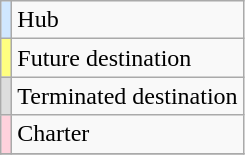<table class="wikitable">
<tr>
<td style="background-color: #D0E7FF"></td>
<td>Hub</td>
</tr>
<tr>
<td style="background:#ffff80"></td>
<td>Future destination</td>
</tr>
<tr>
<td style="background-color: #DDDDDD"></td>
<td>Terminated destination</td>
</tr>
<tr>
<td style="background-color: #FFD1DC"></td>
<td>Charter</td>
</tr>
<tr>
</tr>
</table>
